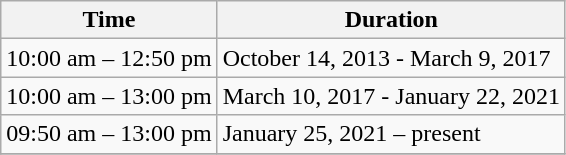<table class="wikitable">
<tr>
<th>Time</th>
<th>Duration</th>
</tr>
<tr>
<td>10:00 am – 12:50 pm</td>
<td>October 14, 2013 - March 9, 2017</td>
</tr>
<tr>
<td>10:00 am – 13:00 pm</td>
<td>March 10, 2017 - January 22, 2021</td>
</tr>
<tr>
<td>09:50 am – 13:00 pm</td>
<td>January 25, 2021 – present</td>
</tr>
<tr>
</tr>
</table>
